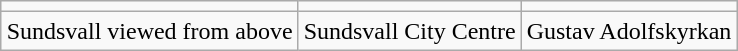<table class="wikitable" style="margin:1em auto;">
<tr>
<td></td>
<td></td>
<td></td>
</tr>
<tr>
<td>Sundsvall viewed from above</td>
<td>Sundsvall City Centre</td>
<td>Gustav Adolfskyrkan</td>
</tr>
</table>
